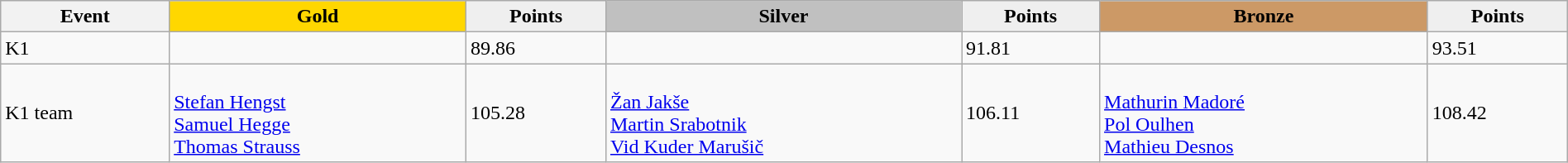<table class="wikitable" width=100%>
<tr>
<th>Event</th>
<td align=center bgcolor="gold"><strong>Gold</strong></td>
<td align=center bgcolor="EFEFEF"><strong>Points</strong></td>
<td align=center bgcolor="silver"><strong>Silver</strong></td>
<td align=center bgcolor="EFEFEF"><strong>Points</strong></td>
<td align=center bgcolor="CC9966"><strong>Bronze</strong></td>
<td align=center bgcolor="EFEFEF"><strong>Points</strong></td>
</tr>
<tr>
<td>K1</td>
<td></td>
<td>89.86</td>
<td></td>
<td>91.81</td>
<td></td>
<td>93.51</td>
</tr>
<tr>
<td>K1 team</td>
<td><br><a href='#'>Stefan Hengst</a><br><a href='#'>Samuel Hegge</a><br><a href='#'>Thomas Strauss</a></td>
<td>105.28</td>
<td><br><a href='#'>Žan Jakše</a><br><a href='#'>Martin Srabotnik</a><br><a href='#'>Vid Kuder Marušič</a></td>
<td>106.11</td>
<td><br><a href='#'>Mathurin Madoré</a><br><a href='#'>Pol Oulhen</a><br><a href='#'>Mathieu Desnos</a></td>
<td>108.42</td>
</tr>
</table>
